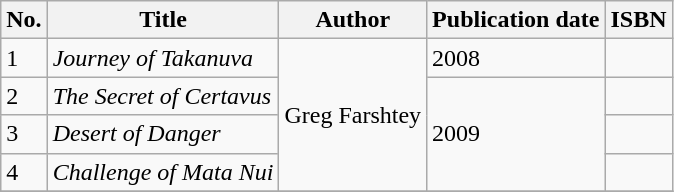<table class="wikitable">
<tr>
<th>No.</th>
<th>Title</th>
<th>Author</th>
<th>Publication date</th>
<th>ISBN</th>
</tr>
<tr>
<td>1</td>
<td><em>Journey of Takanuva</em></td>
<td Rowspan="4">Greg Farshtey</td>
<td>2008</td>
<td></td>
</tr>
<tr>
<td>2</td>
<td><em>The Secret of Certavus</em></td>
<td Rowspan="3">2009</td>
<td></td>
</tr>
<tr>
<td>3</td>
<td><em>Desert of Danger</em></td>
<td></td>
</tr>
<tr>
<td>4</td>
<td><em>Challenge of Mata Nui</em></td>
<td></td>
</tr>
<tr>
</tr>
</table>
